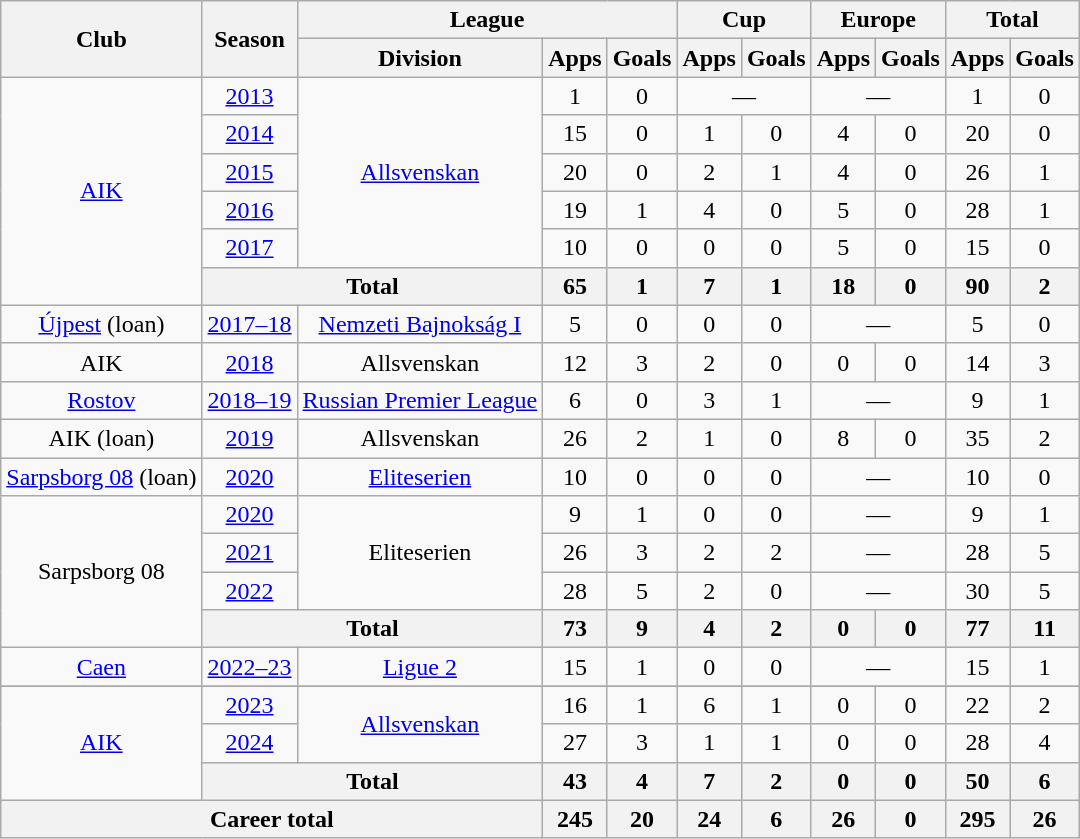<table class="wikitable" style="text-align:center">
<tr>
<th rowspan="2">Club</th>
<th rowspan="2">Season</th>
<th colspan="3">League</th>
<th colspan="2">Cup</th>
<th colspan="2">Europe</th>
<th colspan="2">Total</th>
</tr>
<tr>
<th>Division</th>
<th>Apps</th>
<th>Goals</th>
<th>Apps</th>
<th>Goals</th>
<th>Apps</th>
<th>Goals</th>
<th>Apps</th>
<th>Goals</th>
</tr>
<tr>
<td rowspan="6"><a href='#'>AIK</a></td>
<td><a href='#'>2013</a></td>
<td rowspan="5"><a href='#'>Allsvenskan</a></td>
<td>1</td>
<td>0</td>
<td colspan="2">—</td>
<td colspan="2">—</td>
<td>1</td>
<td>0</td>
</tr>
<tr>
<td><a href='#'>2014</a></td>
<td>15</td>
<td>0</td>
<td>1</td>
<td>0</td>
<td>4</td>
<td>0</td>
<td>20</td>
<td>0</td>
</tr>
<tr>
<td><a href='#'>2015</a></td>
<td>20</td>
<td>0</td>
<td>2</td>
<td>1</td>
<td>4</td>
<td>0</td>
<td>26</td>
<td>1</td>
</tr>
<tr>
<td><a href='#'>2016</a></td>
<td>19</td>
<td>1</td>
<td>4</td>
<td>0</td>
<td>5</td>
<td>0</td>
<td>28</td>
<td>1</td>
</tr>
<tr>
<td><a href='#'>2017</a></td>
<td>10</td>
<td>0</td>
<td>0</td>
<td>0</td>
<td>5</td>
<td>0</td>
<td>15</td>
<td>0</td>
</tr>
<tr>
<th colspan="2">Total</th>
<th>65</th>
<th>1</th>
<th>7</th>
<th>1</th>
<th>18</th>
<th>0</th>
<th>90</th>
<th>2</th>
</tr>
<tr>
<td><a href='#'>Újpest</a> (loan)</td>
<td><a href='#'>2017–18</a></td>
<td><a href='#'>Nemzeti Bajnokság I</a></td>
<td>5</td>
<td>0</td>
<td>0</td>
<td>0</td>
<td colspan="2">—</td>
<td>5</td>
<td>0</td>
</tr>
<tr>
<td>AIK</td>
<td><a href='#'>2018</a></td>
<td>Allsvenskan</td>
<td>12</td>
<td>3</td>
<td>2</td>
<td>0</td>
<td>0</td>
<td>0</td>
<td>14</td>
<td>3</td>
</tr>
<tr>
<td><a href='#'>Rostov</a></td>
<td><a href='#'>2018–19</a></td>
<td><a href='#'>Russian Premier League</a></td>
<td>6</td>
<td>0</td>
<td>3</td>
<td>1</td>
<td colspan="2">—</td>
<td>9</td>
<td>1</td>
</tr>
<tr>
<td>AIK (loan)</td>
<td><a href='#'>2019</a></td>
<td>Allsvenskan</td>
<td>26</td>
<td>2</td>
<td>1</td>
<td>0</td>
<td>8</td>
<td>0</td>
<td>35</td>
<td>2</td>
</tr>
<tr>
<td><a href='#'>Sarpsborg 08</a> (loan)</td>
<td><a href='#'>2020</a></td>
<td><a href='#'>Eliteserien</a></td>
<td>10</td>
<td>0</td>
<td>0</td>
<td>0</td>
<td colspan="2">—</td>
<td>10</td>
<td>0</td>
</tr>
<tr>
<td rowspan="4">Sarpsborg 08</td>
<td><a href='#'>2020</a></td>
<td rowspan="3">Eliteserien</td>
<td>9</td>
<td>1</td>
<td>0</td>
<td>0</td>
<td colspan="2">—</td>
<td>9</td>
<td>1</td>
</tr>
<tr>
<td><a href='#'>2021</a></td>
<td>26</td>
<td>3</td>
<td>2</td>
<td>2</td>
<td colspan="2">—</td>
<td>28</td>
<td>5</td>
</tr>
<tr>
<td><a href='#'>2022</a></td>
<td>28</td>
<td>5</td>
<td>2</td>
<td>0</td>
<td colspan="2">—</td>
<td>30</td>
<td>5</td>
</tr>
<tr>
<th colspan="2">Total</th>
<th>73</th>
<th>9</th>
<th>4</th>
<th>2</th>
<th>0</th>
<th>0</th>
<th>77</th>
<th>11</th>
</tr>
<tr>
<td><a href='#'>Caen</a></td>
<td><a href='#'>2022–23</a></td>
<td><a href='#'>Ligue 2</a></td>
<td>15</td>
<td>1</td>
<td>0</td>
<td>0</td>
<td colspan="2">—</td>
<td>15</td>
<td>1</td>
</tr>
<tr>
</tr>
<tr>
<td rowspan="3"><a href='#'>AIK</a></td>
<td><a href='#'>2023</a></td>
<td rowspan="2"><a href='#'>Allsvenskan</a></td>
<td>16</td>
<td>1</td>
<td>6</td>
<td>1</td>
<td>0</td>
<td>0</td>
<td>22</td>
<td>2</td>
</tr>
<tr>
<td><a href='#'>2024</a></td>
<td>27</td>
<td>3</td>
<td>1</td>
<td>1</td>
<td>0</td>
<td>0</td>
<td>28</td>
<td>4</td>
</tr>
<tr>
<th colspan="2">Total</th>
<th>43</th>
<th>4</th>
<th>7</th>
<th>2</th>
<th>0</th>
<th>0</th>
<th>50</th>
<th>6</th>
</tr>
<tr>
<th colspan="3">Career total</th>
<th>245</th>
<th>20</th>
<th>24</th>
<th>6</th>
<th>26</th>
<th>0</th>
<th>295</th>
<th>26</th>
</tr>
</table>
